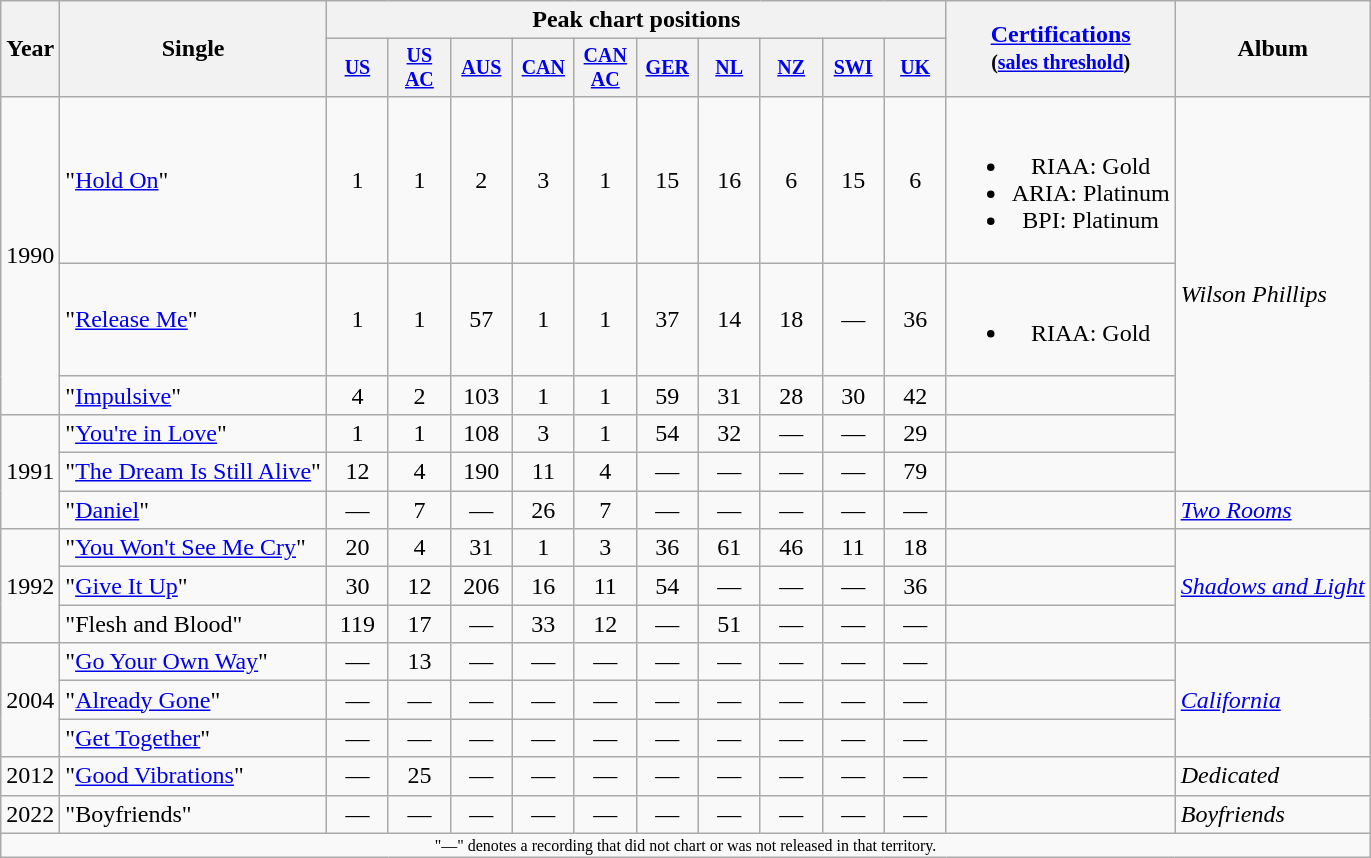<table class="wikitable" style="text-align:center;">
<tr>
<th rowspan="2">Year</th>
<th rowspan="2">Single</th>
<th colspan="10">Peak chart positions</th>
<th rowspan="2"><a href='#'>Certifications</a><br><small>(<a href='#'>sales threshold</a>)</small></th>
<th rowspan="2">Album</th>
</tr>
<tr style="font-size:smaller;">
<th style="width:35px;"><a href='#'>US</a><br></th>
<th style="width:35px;"><a href='#'>US AC</a><br></th>
<th style="width:35px;"><a href='#'>AUS</a><br></th>
<th style="width:35px;"><a href='#'>CAN</a><br></th>
<th style="width:35px;"><a href='#'>CAN AC</a><br></th>
<th style="width:35px;"><a href='#'>GER</a><br></th>
<th style="width:35px;"><a href='#'>NL</a><br></th>
<th style="width:35px;"><a href='#'>NZ</a><br></th>
<th style="width:35px;"><a href='#'>SWI</a><br></th>
<th style="width:35px;"><a href='#'>UK</a><br></th>
</tr>
<tr>
<td rowspan="3">1990</td>
<td style="text-align:left;">"<a href='#'>Hold On</a>"</td>
<td>1</td>
<td>1</td>
<td>2</td>
<td>3</td>
<td>1</td>
<td>15</td>
<td>16</td>
<td>6</td>
<td>15</td>
<td>6</td>
<td><br><ul><li>RIAA: Gold</li><li>ARIA: Platinum</li><li>BPI: Platinum</li></ul></td>
<td style="text-align:left;" rowspan="5"><em>Wilson Phillips</em></td>
</tr>
<tr>
<td style="text-align:left;">"<a href='#'>Release Me</a>"</td>
<td>1</td>
<td>1</td>
<td>57</td>
<td>1</td>
<td>1</td>
<td>37</td>
<td>14</td>
<td>18</td>
<td>—</td>
<td>36</td>
<td><br><ul><li>RIAA: Gold</li></ul></td>
</tr>
<tr>
<td style="text-align:left;">"<a href='#'>Impulsive</a>"</td>
<td>4</td>
<td>2</td>
<td>103</td>
<td>1</td>
<td>1</td>
<td>59</td>
<td>31</td>
<td>28</td>
<td>30</td>
<td>42</td>
<td></td>
</tr>
<tr>
<td rowspan="3">1991</td>
<td style="text-align:left;">"<a href='#'>You're in Love</a>"</td>
<td>1</td>
<td>1</td>
<td>108</td>
<td>3</td>
<td>1</td>
<td>54</td>
<td>32</td>
<td>—</td>
<td>—</td>
<td>29</td>
<td></td>
</tr>
<tr>
<td style="text-align:left;">"<a href='#'>The Dream Is Still Alive</a>"</td>
<td>12</td>
<td>4</td>
<td>190</td>
<td>11</td>
<td>4</td>
<td>—</td>
<td>—</td>
<td>—</td>
<td>—</td>
<td>79</td>
<td></td>
</tr>
<tr>
<td style="text-align:left;">"<a href='#'>Daniel</a>"</td>
<td>—</td>
<td>7</td>
<td>—</td>
<td>26</td>
<td>7</td>
<td>—</td>
<td>—</td>
<td>—</td>
<td>—</td>
<td>—</td>
<td></td>
<td style="text-align:left;"><em><a href='#'>Two Rooms</a></em></td>
</tr>
<tr>
<td rowspan="3">1992</td>
<td style="text-align:left;">"<a href='#'>You Won't See Me Cry</a>"</td>
<td>20</td>
<td>4</td>
<td>31</td>
<td>1</td>
<td>3</td>
<td>36</td>
<td>61</td>
<td>46</td>
<td>11</td>
<td>18</td>
<td></td>
<td style="text-align:left;" rowspan="3"><em><a href='#'>Shadows and Light</a></em></td>
</tr>
<tr>
<td style="text-align:left;">"<a href='#'>Give It Up</a>"</td>
<td>30</td>
<td>12</td>
<td>206</td>
<td>16</td>
<td>11</td>
<td>54</td>
<td>—</td>
<td>—</td>
<td>—</td>
<td>36</td>
<td></td>
</tr>
<tr>
<td style="text-align:left;">"Flesh and Blood"</td>
<td>119</td>
<td>17</td>
<td>—</td>
<td>33</td>
<td>12</td>
<td>—</td>
<td>51</td>
<td>—</td>
<td>—</td>
<td>—</td>
<td></td>
</tr>
<tr>
<td rowspan="3">2004</td>
<td style="text-align:left;">"<a href='#'>Go Your Own Way</a>"</td>
<td>—</td>
<td>13</td>
<td>—</td>
<td>—</td>
<td>—</td>
<td>—</td>
<td>—</td>
<td>—</td>
<td>—</td>
<td>—</td>
<td></td>
<td style="text-align:left;" rowspan="3"><em><a href='#'>California</a></em></td>
</tr>
<tr>
<td style="text-align:left;">"<a href='#'>Already Gone</a>"</td>
<td>—</td>
<td>—</td>
<td>—</td>
<td>—</td>
<td>—</td>
<td>—</td>
<td>—</td>
<td>—</td>
<td>—</td>
<td>—</td>
<td></td>
</tr>
<tr>
<td style="text-align:left;">"<a href='#'>Get Together</a>"</td>
<td>—</td>
<td>—</td>
<td>—</td>
<td>—</td>
<td>—</td>
<td>—</td>
<td>—</td>
<td>—</td>
<td>—</td>
<td>—</td>
<td></td>
</tr>
<tr>
<td>2012</td>
<td style="text-align:left;">"<a href='#'>Good Vibrations</a>"</td>
<td>—</td>
<td>25</td>
<td>—</td>
<td>—</td>
<td>—</td>
<td>—</td>
<td>—</td>
<td>—</td>
<td>—</td>
<td>—</td>
<td></td>
<td style="text-align:left;"><em>Dedicated</em></td>
</tr>
<tr>
<td>2022</td>
<td style="text-align:left;">"Boyfriends"</td>
<td>—</td>
<td>—</td>
<td>—</td>
<td>—</td>
<td>—</td>
<td>—</td>
<td>—</td>
<td>—</td>
<td>—</td>
<td>—</td>
<td></td>
<td style="text-align:left;"><em>Boyfriends</em></td>
</tr>
<tr>
<td colspan="15" style="font-size: 8pt">"—" denotes a recording that did not chart or was not released in that territory.</td>
</tr>
</table>
